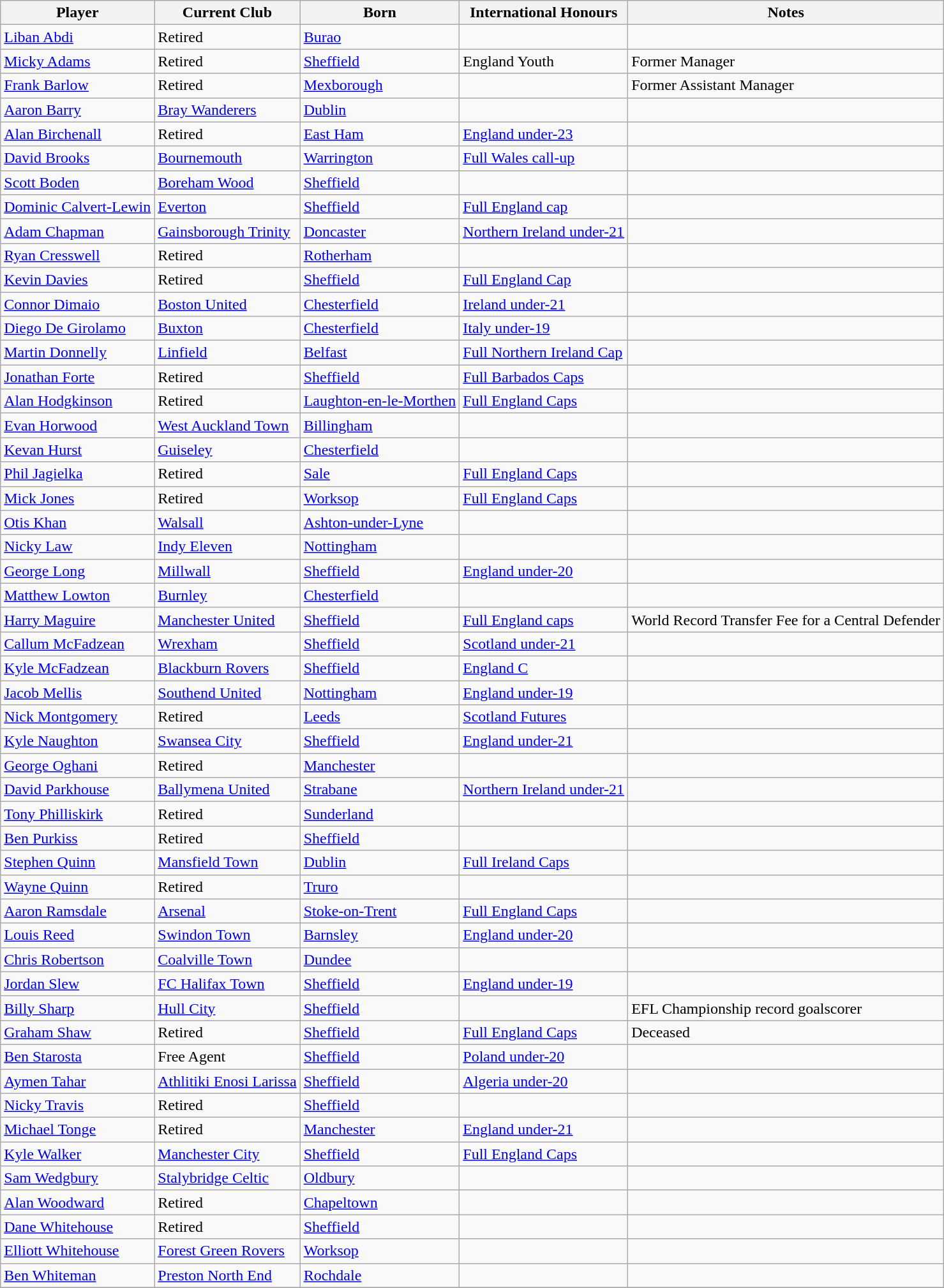<table class="wikitable">
<tr>
<th>Player</th>
<th>Current Club</th>
<th>Born</th>
<th>International Honours</th>
<th>Notes</th>
</tr>
<tr>
<td> <a href='#'>Liban Abdi</a></td>
<td>Retired</td>
<td> <a href='#'>Burao</a></td>
<td></td>
<td></td>
</tr>
<tr>
<td> <a href='#'>Micky Adams</a></td>
<td>Retired</td>
<td> <a href='#'>Sheffield</a></td>
<td>England Youth</td>
<td>Former Manager</td>
</tr>
<tr>
<td> <a href='#'>Frank Barlow</a></td>
<td>Retired</td>
<td> <a href='#'>Mexborough</a></td>
<td></td>
<td>Former Assistant Manager</td>
</tr>
<tr>
<td> <a href='#'>Aaron Barry</a></td>
<td> <a href='#'>Bray Wanderers</a></td>
<td> <a href='#'>Dublin</a></td>
<td></td>
<td></td>
</tr>
<tr>
<td> <a href='#'>Alan Birchenall</a></td>
<td>Retired</td>
<td> <a href='#'>East Ham</a></td>
<td><a href='#'>England under-23</a></td>
<td></td>
</tr>
<tr>
<td> <a href='#'>David Brooks</a></td>
<td> <a href='#'>Bournemouth</a></td>
<td> <a href='#'>Warrington</a></td>
<td><a href='#'>Full Wales call-up</a></td>
<td></td>
</tr>
<tr>
<td> <a href='#'>Scott Boden</a></td>
<td> <a href='#'>Boreham Wood</a></td>
<td> <a href='#'>Sheffield</a></td>
<td></td>
<td></td>
</tr>
<tr>
<td> <a href='#'>Dominic Calvert-Lewin</a></td>
<td> <a href='#'>Everton</a></td>
<td> <a href='#'>Sheffield</a></td>
<td><a href='#'>Full England cap</a></td>
<td></td>
</tr>
<tr>
<td> <a href='#'>Adam Chapman</a></td>
<td> <a href='#'>Gainsborough Trinity</a></td>
<td> <a href='#'>Doncaster</a></td>
<td><a href='#'>Northern Ireland under-21</a></td>
<td></td>
</tr>
<tr>
<td> <a href='#'>Ryan Cresswell</a></td>
<td>Retired</td>
<td> <a href='#'>Rotherham</a></td>
<td></td>
<td></td>
</tr>
<tr>
<td> <a href='#'>Kevin Davies</a></td>
<td>Retired</td>
<td> <a href='#'>Sheffield</a></td>
<td><a href='#'>Full England Cap</a></td>
<td></td>
</tr>
<tr>
<td> <a href='#'>Connor Dimaio</a></td>
<td> <a href='#'>Boston United</a></td>
<td> <a href='#'>Chesterfield</a></td>
<td><a href='#'>Ireland under-21</a></td>
<td></td>
</tr>
<tr>
<td> <a href='#'>Diego De Girolamo</a></td>
<td> <a href='#'>Buxton</a></td>
<td> <a href='#'>Chesterfield</a></td>
<td><a href='#'>Italy under-19</a></td>
<td></td>
</tr>
<tr>
<td> <a href='#'>Martin Donnelly</a></td>
<td> <a href='#'>Linfield</a></td>
<td> <a href='#'>Belfast</a></td>
<td><a href='#'>Full Northern Ireland Cap</a></td>
<td></td>
</tr>
<tr>
<td> <a href='#'>Jonathan Forte</a></td>
<td>Retired</td>
<td> <a href='#'>Sheffield</a></td>
<td><a href='#'>Full Barbados Caps</a></td>
<td></td>
</tr>
<tr>
<td> <a href='#'>Alan Hodgkinson</a></td>
<td>Retired</td>
<td> <a href='#'>Laughton-en-le-Morthen</a></td>
<td><a href='#'>Full England Caps</a></td>
<td></td>
</tr>
<tr>
<td> <a href='#'>Evan Horwood</a></td>
<td> <a href='#'>West Auckland Town</a></td>
<td> <a href='#'>Billingham</a></td>
<td></td>
<td></td>
</tr>
<tr>
<td> <a href='#'>Kevan Hurst</a></td>
<td> <a href='#'>Guiseley</a></td>
<td> <a href='#'>Chesterfield</a></td>
<td></td>
<td></td>
</tr>
<tr>
<td> <a href='#'>Phil Jagielka</a></td>
<td>Retired</td>
<td> <a href='#'>Sale</a></td>
<td><a href='#'>Full England Caps</a></td>
<td></td>
</tr>
<tr>
<td> <a href='#'>Mick Jones</a></td>
<td>Retired</td>
<td> <a href='#'>Worksop</a></td>
<td><a href='#'>Full England Caps</a></td>
<td></td>
</tr>
<tr>
<td> <a href='#'>Otis Khan</a></td>
<td> <a href='#'>Walsall</a></td>
<td> <a href='#'>Ashton-under-Lyne</a></td>
<td></td>
<td></td>
</tr>
<tr>
<td> <a href='#'>Nicky Law</a></td>
<td> <a href='#'>Indy Eleven</a></td>
<td> <a href='#'>Nottingham</a></td>
<td></td>
<td></td>
</tr>
<tr>
<td> <a href='#'>George Long</a></td>
<td> <a href='#'>Millwall</a></td>
<td> <a href='#'>Sheffield</a></td>
<td><a href='#'>England under-20</a></td>
<td></td>
</tr>
<tr>
<td> <a href='#'>Matthew Lowton</a></td>
<td> <a href='#'>Burnley</a></td>
<td> <a href='#'>Chesterfield</a></td>
<td></td>
<td></td>
</tr>
<tr>
<td> <a href='#'>Harry Maguire</a></td>
<td> <a href='#'>Manchester United</a></td>
<td> <a href='#'>Sheffield</a></td>
<td><a href='#'>Full England caps</a></td>
<td>World Record Transfer Fee for a Central Defender</td>
</tr>
<tr>
<td> <a href='#'>Callum McFadzean</a></td>
<td> <a href='#'>Wrexham</a></td>
<td> <a href='#'>Sheffield</a></td>
<td><a href='#'>Scotland under-21</a></td>
<td></td>
</tr>
<tr>
<td> <a href='#'>Kyle McFadzean</a></td>
<td><a href='#'>Blackburn Rovers</a></td>
<td> <a href='#'>Sheffield</a></td>
<td><a href='#'>England C</a></td>
<td></td>
</tr>
<tr>
<td> <a href='#'>Jacob Mellis</a></td>
<td> <a href='#'>Southend United</a></td>
<td> <a href='#'>Nottingham</a></td>
<td><a href='#'>England under-19</a></td>
<td></td>
</tr>
<tr>
<td> <a href='#'>Nick Montgomery</a></td>
<td>Retired</td>
<td> <a href='#'>Leeds</a></td>
<td><a href='#'>Scotland Futures</a></td>
<td></td>
</tr>
<tr>
<td> <a href='#'>Kyle Naughton</a></td>
<td> <a href='#'>Swansea City</a></td>
<td> <a href='#'>Sheffield</a></td>
<td><a href='#'>England under-21</a></td>
<td></td>
</tr>
<tr>
<td> <a href='#'>George Oghani</a></td>
<td>Retired</td>
<td> <a href='#'>Manchester</a></td>
<td></td>
<td></td>
</tr>
<tr>
<td> <a href='#'>David Parkhouse</a></td>
<td> <a href='#'>Ballymena United</a></td>
<td> <a href='#'>Strabane</a></td>
<td><a href='#'>Northern Ireland under-21</a></td>
<td></td>
</tr>
<tr>
<td> <a href='#'>Tony Philliskirk</a></td>
<td>Retired</td>
<td> <a href='#'>Sunderland</a></td>
<td></td>
<td></td>
</tr>
<tr>
<td> <a href='#'>Ben Purkiss</a></td>
<td>Retired</td>
<td> <a href='#'>Sheffield</a></td>
<td></td>
<td></td>
</tr>
<tr>
<td> <a href='#'>Stephen Quinn</a></td>
<td> <a href='#'>Mansfield Town</a></td>
<td> <a href='#'>Dublin</a></td>
<td><a href='#'>Full Ireland Caps</a></td>
<td></td>
</tr>
<tr>
<td> <a href='#'>Wayne Quinn</a></td>
<td>Retired</td>
<td> <a href='#'>Truro</a></td>
<td></td>
<td></td>
</tr>
<tr>
<td> <a href='#'>Aaron Ramsdale</a></td>
<td> <a href='#'>Arsenal</a></td>
<td> <a href='#'>Stoke-on-Trent</a></td>
<td><a href='#'>Full England Caps</a></td>
<td></td>
</tr>
<tr>
<td> <a href='#'>Louis Reed</a></td>
<td> <a href='#'>Swindon Town</a></td>
<td> <a href='#'>Barnsley</a></td>
<td><a href='#'>England under-20</a></td>
<td></td>
</tr>
<tr>
<td> <a href='#'>Chris Robertson</a></td>
<td> <a href='#'>Coalville Town</a></td>
<td> <a href='#'>Dundee</a></td>
<td></td>
<td></td>
</tr>
<tr>
<td> <a href='#'>Jordan Slew</a></td>
<td> <a href='#'>FC Halifax Town</a></td>
<td> <a href='#'>Sheffield</a></td>
<td><a href='#'>England under-19</a></td>
<td></td>
</tr>
<tr>
<td> <a href='#'>Billy Sharp</a></td>
<td> <a href='#'>Hull City</a></td>
<td> <a href='#'>Sheffield</a></td>
<td></td>
<td>EFL Championship record goalscorer</td>
</tr>
<tr>
<td> <a href='#'>Graham Shaw</a></td>
<td>Retired</td>
<td> <a href='#'>Sheffield</a></td>
<td><a href='#'>Full England Caps</a></td>
<td>Deceased</td>
</tr>
<tr>
<td> <a href='#'>Ben Starosta</a></td>
<td> Free Agent</td>
<td> <a href='#'>Sheffield</a></td>
<td><a href='#'>Poland under-20</a></td>
<td></td>
</tr>
<tr>
<td> <a href='#'>Aymen Tahar</a></td>
<td> <a href='#'>Athlitiki Enosi Larissa</a></td>
<td> <a href='#'>Sheffield</a></td>
<td><a href='#'>Algeria under-20</a></td>
<td></td>
</tr>
<tr>
<td> <a href='#'>Nicky Travis</a></td>
<td>Retired</td>
<td> <a href='#'>Sheffield</a></td>
<td></td>
<td></td>
</tr>
<tr>
<td> <a href='#'>Michael Tonge</a></td>
<td>Retired</td>
<td> <a href='#'>Manchester</a></td>
<td><a href='#'>England under-21</a></td>
<td></td>
</tr>
<tr>
<td> <a href='#'>Kyle Walker</a></td>
<td> <a href='#'>Manchester City</a></td>
<td> <a href='#'>Sheffield</a></td>
<td><a href='#'>Full England Caps</a></td>
<td></td>
</tr>
<tr>
<td> <a href='#'>Sam Wedgbury</a></td>
<td> <a href='#'>Stalybridge Celtic</a></td>
<td> <a href='#'>Oldbury</a></td>
<td></td>
<td></td>
</tr>
<tr>
<td> <a href='#'>Alan Woodward</a></td>
<td>Retired</td>
<td> <a href='#'>Chapeltown</a></td>
<td></td>
<td></td>
</tr>
<tr>
<td> <a href='#'>Dane Whitehouse</a></td>
<td>Retired</td>
<td> <a href='#'>Sheffield</a></td>
<td></td>
<td></td>
</tr>
<tr>
<td> <a href='#'>Elliott Whitehouse</a></td>
<td><a href='#'>Forest Green Rovers</a></td>
<td> <a href='#'>Worksop</a></td>
<td></td>
<td></td>
</tr>
<tr>
<td> <a href='#'>Ben Whiteman</a></td>
<td> <a href='#'>Preston North End</a></td>
<td> <a href='#'>Rochdale</a></td>
<td></td>
<td></td>
</tr>
<tr>
</tr>
</table>
